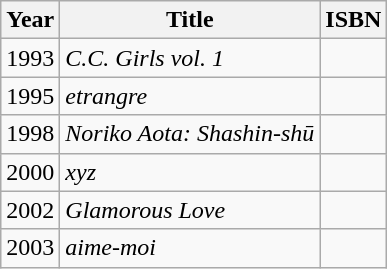<table class="wikitable">
<tr>
<th>Year</th>
<th>Title</th>
<th>ISBN</th>
</tr>
<tr>
<td>1993</td>
<td><em>C.C. Girls vol. 1</em></td>
<td></td>
</tr>
<tr>
<td>1995</td>
<td><em>etrangre</em></td>
<td></td>
</tr>
<tr>
<td>1998</td>
<td><em>Noriko Aota: Shashin-shū</em></td>
<td></td>
</tr>
<tr>
<td>2000</td>
<td><em>xyz</em></td>
<td></td>
</tr>
<tr>
<td>2002</td>
<td><em>Glamorous Love</em></td>
<td></td>
</tr>
<tr>
<td>2003</td>
<td><em>aime-moi</em></td>
<td></td>
</tr>
</table>
